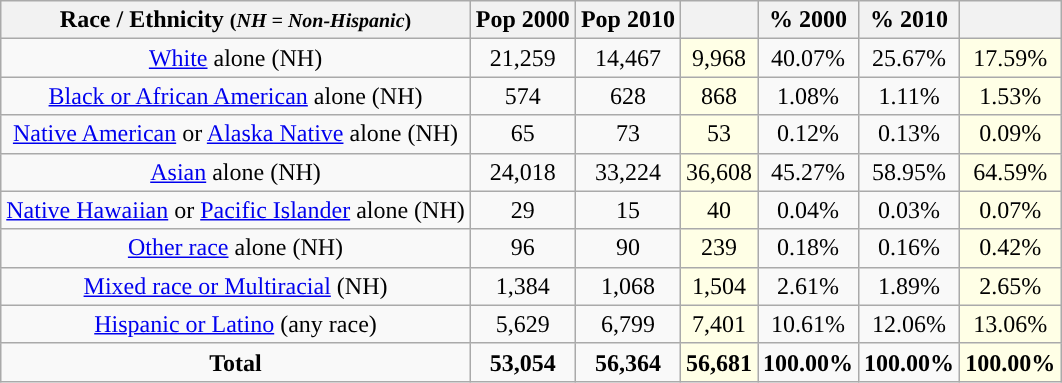<table class="wikitable" style="text-align:center;">
<tr>
<th>Race / Ethnicity <small>(<em>NH = Non-Hispanic</em>)</small></th>
<th>Pop 2000</th>
<th>Pop 2010</th>
<th></th>
<th>% 2000</th>
<th>% 2010</th>
<th></th>
</tr>
<tr>
<td><a href='#'>White</a> alone (NH)</td>
<td>21,259</td>
<td>14,467</td>
<td style='background: #ffffe6;'>9,968</td>
<td>40.07%</td>
<td>25.67%</td>
<td style='background: #ffffe6;'>17.59%</td>
</tr>
<tr>
<td><a href='#'>Black or African American</a> alone (NH)</td>
<td>574</td>
<td>628</td>
<td style='background: #ffffe6;'>868</td>
<td>1.08%</td>
<td>1.11%</td>
<td style='background: #ffffe6;'>1.53%</td>
</tr>
<tr>
<td><a href='#'>Native American</a> or <a href='#'>Alaska Native</a> alone (NH)</td>
<td>65</td>
<td>73</td>
<td style='background: #ffffe6;'>53</td>
<td>0.12%</td>
<td>0.13%</td>
<td style='background: #ffffe6;'>0.09%</td>
</tr>
<tr>
<td><a href='#'>Asian</a> alone (NH)</td>
<td>24,018</td>
<td>33,224</td>
<td style='background: #ffffe6;'>36,608</td>
<td>45.27%</td>
<td>58.95%</td>
<td style='background: #ffffe6;'>64.59%</td>
</tr>
<tr>
<td><a href='#'>Native Hawaiian</a> or <a href='#'>Pacific Islander</a> alone (NH)</td>
<td>29</td>
<td>15</td>
<td style='background: #ffffe6;'>40</td>
<td>0.04%</td>
<td>0.03%</td>
<td style='background: #ffffe6;'>0.07%</td>
</tr>
<tr>
<td><a href='#'>Other race</a> alone (NH)</td>
<td>96</td>
<td>90</td>
<td style='background: #ffffe6;'>239</td>
<td>0.18%</td>
<td>0.16%</td>
<td style='background: #ffffe6;'>0.42%</td>
</tr>
<tr>
<td><a href='#'>Mixed race or Multiracial</a> (NH)</td>
<td>1,384</td>
<td>1,068</td>
<td style='background: #ffffe6;'>1,504</td>
<td>2.61%</td>
<td>1.89%</td>
<td style='background: #ffffe6;'>2.65%</td>
</tr>
<tr>
<td><a href='#'>Hispanic or Latino</a> (any race)</td>
<td>5,629</td>
<td>6,799</td>
<td style='background: #ffffe6;'>7,401</td>
<td>10.61%</td>
<td>12.06%</td>
<td style='background: #ffffe6;'>13.06%</td>
</tr>
<tr>
<td><strong>Total</strong></td>
<td><strong>53,054</strong></td>
<td><strong>56,364</strong></td>
<td style='background: #ffffe6;'><strong>56,681</strong></td>
<td><strong>100.00%</strong></td>
<td><strong>100.00%</strong></td>
<td style='background: #ffffe6;'><strong>100.00%</strong></td>
</tr>
</table>
